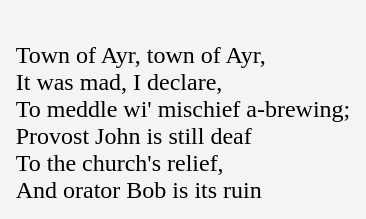<table cellpadding=10 border="0" align=center>
<tr>
<td bgcolor=#f4f4f4><br>Town of Ayr, town of Ayr,<br>
It was mad, I declare,<br>
To meddle wi' mischief a-brewing;<br>
Provost John is still deaf<br>
To the church's relief,<br>
And orator Bob is its ruin<br></td>
</tr>
</table>
